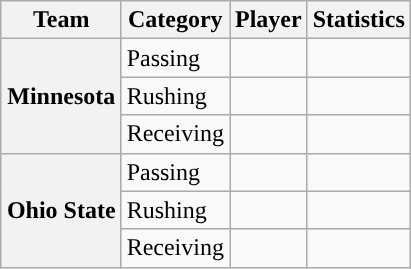<table class="wikitable" style="float:right">
<tr>
<th>Team</th>
<th>Category</th>
<th>Player</th>
<th>Statistics</th>
</tr>
<tr>
<th rowspan=3>Minnesota</th>
<td>Passing</td>
<td></td>
<td></td>
</tr>
<tr>
<td>Rushing</td>
<td></td>
<td></td>
</tr>
<tr>
<td>Receiving</td>
<td></td>
<td></td>
</tr>
<tr>
<th rowspan=3>Ohio State</th>
<td>Passing</td>
<td></td>
<td></td>
</tr>
<tr>
<td>Rushing</td>
<td></td>
<td></td>
</tr>
<tr>
<td>Receiving</td>
<td></td>
<td></td>
</tr>
</table>
